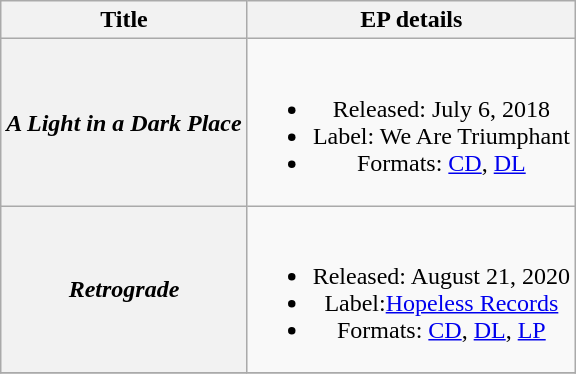<table class="wikitable plainrowheaders" style="text-align:center;">
<tr>
<th>Title</th>
<th>EP details</th>
</tr>
<tr>
<th scope="row"><em>A Light in a Dark Place</em></th>
<td><br><ul><li>Released: July 6, 2018</li><li>Label: We Are Triumphant</li><li>Formats: <a href='#'>CD</a>, <a href='#'>DL</a></li></ul></td>
</tr>
<tr>
<th scope="row"><em>Retrograde</em></th>
<td><br><ul><li>Released: August 21, 2020</li><li>Label:<a href='#'>Hopeless Records</a></li><li>Formats: <a href='#'>CD</a>, <a href='#'>DL</a>, <a href='#'>LP</a></li></ul></td>
</tr>
<tr>
</tr>
</table>
